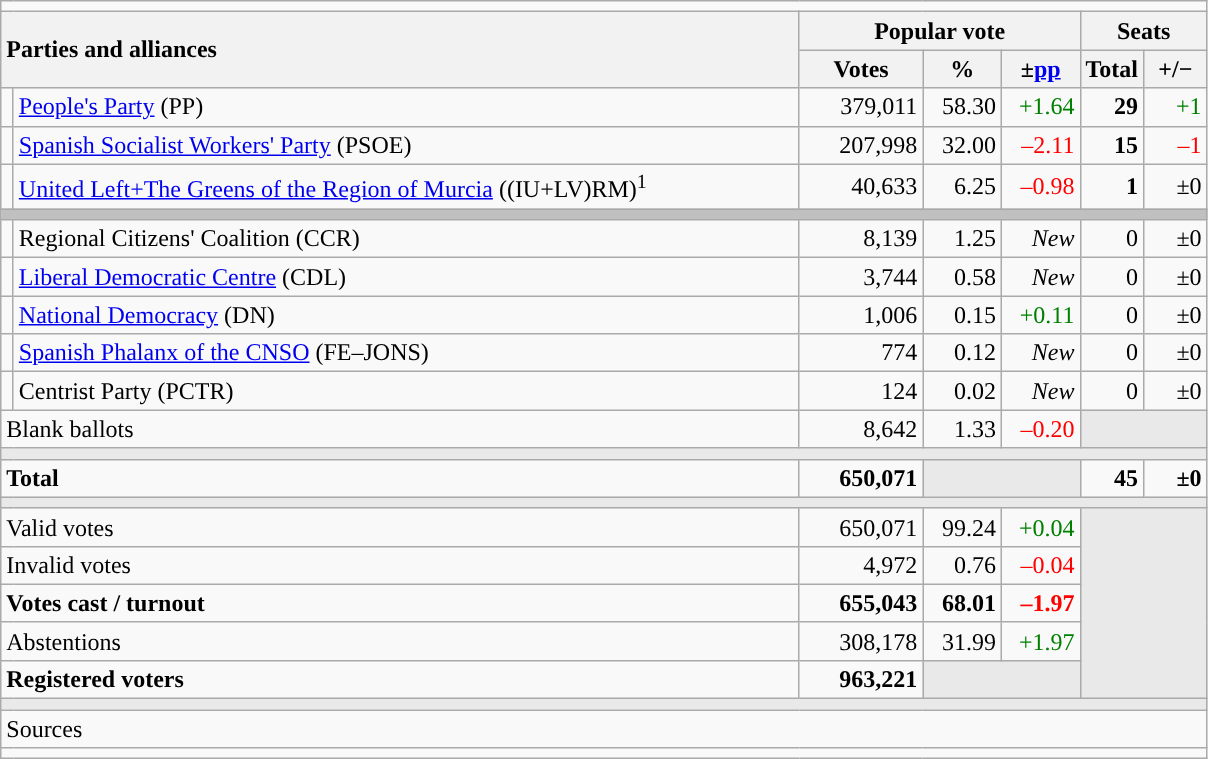<table class="wikitable" style="text-align:right;">
<tr>
<td colspan="7"></td>
</tr>
<tr>
<th style="text-align:left;" rowspan="2" colspan="2" width="525">Parties and alliances</th>
<th colspan="3">Popular vote</th>
<th colspan="2">Seats</th>
</tr>
<tr>
<th width="75">Votes</th>
<th width="45">%</th>
<th width="45">±<a href='#'>pp</a></th>
<th width="35">Total</th>
<th width="35">+/−</th>
</tr>
<tr>
<td width="1" style="color:inherit;background:"></td>
<td align="left"><a href='#'>People's Party</a> (PP)</td>
<td>379,011</td>
<td>58.30</td>
<td style="color:green;">+1.64</td>
<td><strong>29</strong></td>
<td style="color:green;">+1</td>
</tr>
<tr>
<td style="color:inherit;background:"></td>
<td align="left"><a href='#'>Spanish Socialist Workers' Party</a> (PSOE)</td>
<td>207,998</td>
<td>32.00</td>
<td style="color:red;">–2.11</td>
<td><strong>15</strong></td>
<td style="color:red;">–1</td>
</tr>
<tr>
<td style="color:inherit;background:"></td>
<td align="left"><a href='#'>United Left+The Greens of the Region of Murcia</a> ((IU+LV)RM)<sup>1</sup></td>
<td>40,633</td>
<td>6.25</td>
<td style="color:red;">–0.98</td>
<td><strong>1</strong></td>
<td>±0</td>
</tr>
<tr>
<td colspan="7" bgcolor="#C0C0C0"></td>
</tr>
<tr>
<td style="color:inherit;background:"></td>
<td align="left">Regional Citizens' Coalition (CCR)</td>
<td>8,139</td>
<td>1.25</td>
<td><em>New</em></td>
<td>0</td>
<td>±0</td>
</tr>
<tr>
<td style="color:inherit;background:"></td>
<td align="left"><a href='#'>Liberal Democratic Centre</a> (CDL)</td>
<td>3,744</td>
<td>0.58</td>
<td><em>New</em></td>
<td>0</td>
<td>±0</td>
</tr>
<tr>
<td style="color:inherit;background:"></td>
<td align="left"><a href='#'>National Democracy</a> (DN)</td>
<td>1,006</td>
<td>0.15</td>
<td style="color:green;">+0.11</td>
<td>0</td>
<td>±0</td>
</tr>
<tr>
<td style="color:inherit;background:"></td>
<td align="left"><a href='#'>Spanish Phalanx of the CNSO</a> (FE–JONS)</td>
<td>774</td>
<td>0.12</td>
<td><em>New</em></td>
<td>0</td>
<td>±0</td>
</tr>
<tr>
<td style="color:inherit;background:"></td>
<td align="left">Centrist Party (PCTR)</td>
<td>124</td>
<td>0.02</td>
<td><em>New</em></td>
<td>0</td>
<td>±0</td>
</tr>
<tr>
<td align="left" colspan="2">Blank ballots</td>
<td>8,642</td>
<td>1.33</td>
<td style="color:red;">–0.20</td>
<td bgcolor="#E9E9E9" colspan="2"></td>
</tr>
<tr>
<td colspan="7" bgcolor="#E9E9E9"></td>
</tr>
<tr style="font-weight:bold;">
<td align="left" colspan="2">Total</td>
<td>650,071</td>
<td bgcolor="#E9E9E9" colspan="2"></td>
<td>45</td>
<td>±0</td>
</tr>
<tr>
<td colspan="7" bgcolor="#E9E9E9"></td>
</tr>
<tr>
<td align="left" colspan="2">Valid votes</td>
<td>650,071</td>
<td>99.24</td>
<td style="color:green;">+0.04</td>
<td bgcolor="#E9E9E9" colspan="2" rowspan="5"></td>
</tr>
<tr>
<td align="left" colspan="2">Invalid votes</td>
<td>4,972</td>
<td>0.76</td>
<td style="color:red;">–0.04</td>
</tr>
<tr style="font-weight:bold;">
<td align="left" colspan="2">Votes cast / turnout</td>
<td>655,043</td>
<td>68.01</td>
<td style="color:red;">–1.97</td>
</tr>
<tr>
<td align="left" colspan="2">Abstentions</td>
<td>308,178</td>
<td>31.99</td>
<td style="color:green;">+1.97</td>
</tr>
<tr style="font-weight:bold;">
<td align="left" colspan="2">Registered voters</td>
<td>963,221</td>
<td bgcolor="#E9E9E9" colspan="2"></td>
</tr>
<tr>
<td colspan="7" bgcolor="#E9E9E9"></td>
</tr>
<tr>
<td align="left" colspan="7">Sources</td>
</tr>
<tr>
<td colspan="7" style="text-align:left; max-width:790px;"></td>
</tr>
</table>
